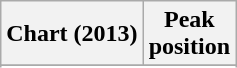<table class="wikitable sortable plainrowheaders">
<tr>
<th scope="col">Chart (2013)</th>
<th scope="col">Peak<br>position</th>
</tr>
<tr>
</tr>
<tr>
</tr>
</table>
